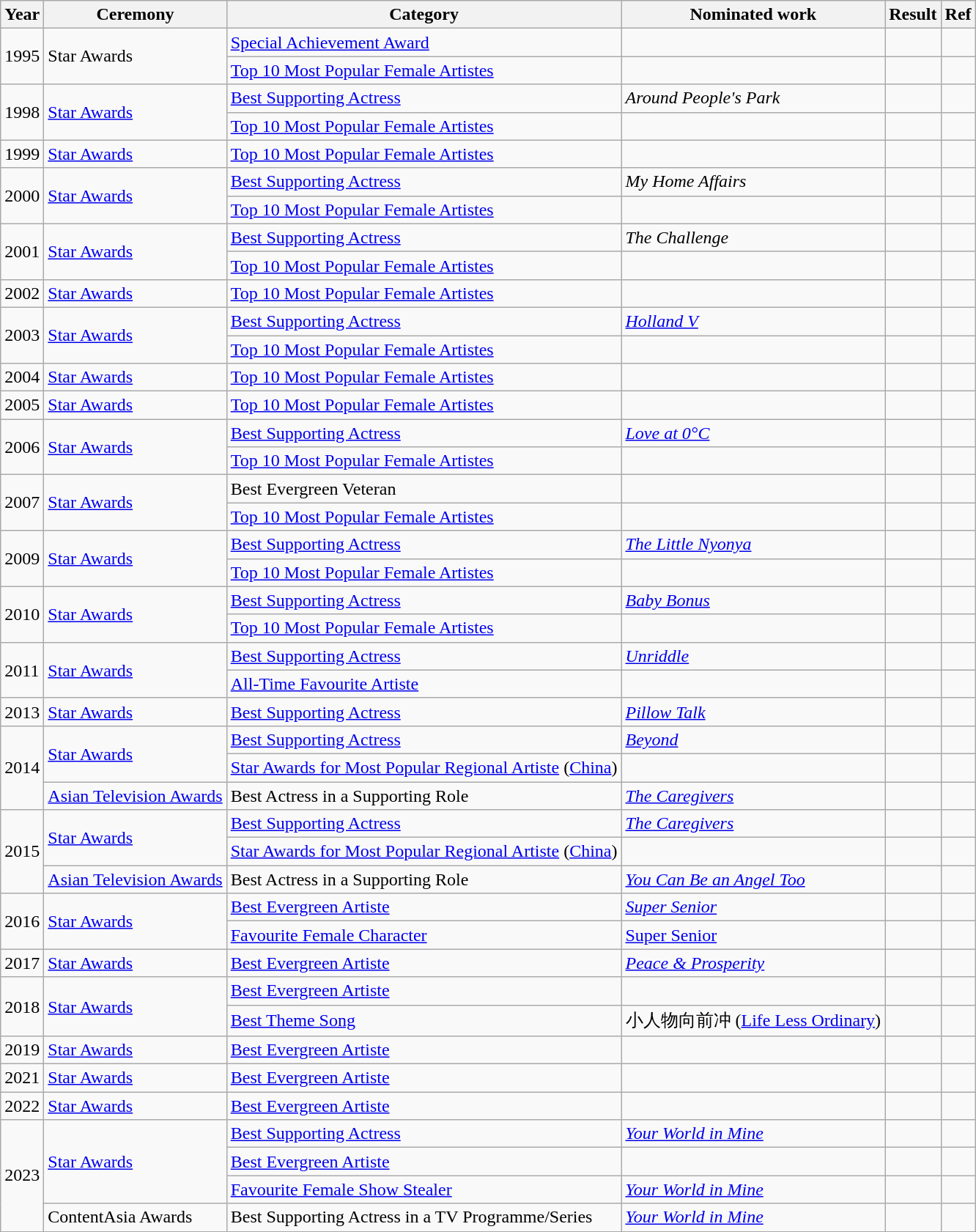<table class="wikitable sortable">
<tr>
<th>Year</th>
<th>Ceremony</th>
<th>Category</th>
<th>Nominated work</th>
<th>Result</th>
<th>Ref</th>
</tr>
<tr>
<td rowspan="2">1995</td>
<td rowspan="2">Star Awards</td>
<td><a href='#'>Special Achievement Award</a></td>
<td></td>
<td></td>
<td></td>
</tr>
<tr>
<td><a href='#'>Top 10 Most Popular Female Artistes</a></td>
<td></td>
<td></td>
<td></td>
</tr>
<tr>
<td rowspan="2">1998</td>
<td rowspan="2"><a href='#'>Star Awards</a></td>
<td><a href='#'>Best Supporting Actress</a></td>
<td><em>Around People's Park</em> </td>
<td></td>
<td></td>
</tr>
<tr>
<td><a href='#'>Top 10 Most Popular Female Artistes</a></td>
<td></td>
<td></td>
<td></td>
</tr>
<tr>
<td>1999</td>
<td><a href='#'>Star Awards</a></td>
<td><a href='#'>Top 10 Most Popular Female Artistes</a></td>
<td></td>
<td></td>
<td></td>
</tr>
<tr>
<td rowspan="2">2000</td>
<td rowspan="2"><a href='#'>Star Awards</a></td>
<td><a href='#'>Best Supporting Actress</a></td>
<td><em>My Home Affairs</em> </td>
<td></td>
<td></td>
</tr>
<tr>
<td><a href='#'>Top 10 Most Popular Female Artistes</a></td>
<td></td>
<td></td>
<td></td>
</tr>
<tr>
<td rowspan="2">2001</td>
<td rowspan="2"><a href='#'>Star Awards</a></td>
<td><a href='#'>Best Supporting Actress</a></td>
<td><em>The Challenge</em> </td>
<td></td>
<td></td>
</tr>
<tr>
<td><a href='#'>Top 10 Most Popular Female Artistes</a></td>
<td></td>
<td></td>
<td></td>
</tr>
<tr>
<td>2002</td>
<td><a href='#'>Star Awards</a></td>
<td><a href='#'>Top 10 Most Popular Female Artistes</a></td>
<td></td>
<td></td>
<td></td>
</tr>
<tr>
<td rowspan="2">2003</td>
<td rowspan="2"><a href='#'>Star Awards</a></td>
<td><a href='#'>Best Supporting Actress</a></td>
<td><em><a href='#'>Holland V</a></em> </td>
<td></td>
<td></td>
</tr>
<tr>
<td><a href='#'>Top 10 Most Popular Female Artistes</a></td>
<td></td>
<td></td>
<td></td>
</tr>
<tr>
<td>2004</td>
<td><a href='#'>Star Awards</a></td>
<td><a href='#'>Top 10 Most Popular Female Artistes</a></td>
<td></td>
<td></td>
<td></td>
</tr>
<tr>
<td>2005</td>
<td><a href='#'>Star Awards</a></td>
<td><a href='#'>Top 10 Most Popular Female Artistes</a></td>
<td></td>
<td></td>
<td></td>
</tr>
<tr>
<td rowspan="2">2006</td>
<td rowspan="2"><a href='#'>Star Awards</a></td>
<td><a href='#'>Best Supporting Actress</a></td>
<td><em><a href='#'>Love at 0°C</a></em> </td>
<td></td>
<td></td>
</tr>
<tr>
<td><a href='#'>Top 10 Most Popular Female Artistes</a></td>
<td></td>
<td></td>
<td></td>
</tr>
<tr>
<td rowspan="2">2007</td>
<td rowspan="2"><a href='#'>Star Awards</a></td>
<td>Best Evergreen Veteran</td>
<td></td>
<td></td>
<td></td>
</tr>
<tr>
<td><a href='#'>Top 10 Most Popular Female Artistes</a></td>
<td></td>
<td></td>
<td></td>
</tr>
<tr>
<td rowspan="2">2009</td>
<td rowspan="2"><a href='#'>Star Awards</a></td>
<td><a href='#'>Best Supporting Actress</a></td>
<td><em><a href='#'>The Little Nyonya</a></em> </td>
<td></td>
<td></td>
</tr>
<tr>
<td><a href='#'>Top 10 Most Popular Female Artistes</a></td>
<td></td>
<td></td>
<td></td>
</tr>
<tr>
<td rowspan="2">2010</td>
<td rowspan="2"><a href='#'>Star Awards</a></td>
<td><a href='#'>Best Supporting Actress</a></td>
<td><em><a href='#'>Baby Bonus</a></em> </td>
<td></td>
<td></td>
</tr>
<tr>
<td><a href='#'>Top 10 Most Popular Female Artistes</a></td>
<td></td>
<td></td>
<td></td>
</tr>
<tr>
<td rowspan="2">2011</td>
<td rowspan="2"><a href='#'>Star Awards</a></td>
<td><a href='#'>Best Supporting Actress</a></td>
<td><em><a href='#'>Unriddle</a></em> </td>
<td></td>
<td></td>
</tr>
<tr>
<td><a href='#'>All-Time Favourite Artiste</a></td>
<td></td>
<td></td>
<td></td>
</tr>
<tr>
<td>2013</td>
<td><a href='#'>Star Awards</a></td>
<td><a href='#'>Best Supporting Actress</a></td>
<td><em><a href='#'>Pillow Talk</a></em> </td>
<td></td>
<td></td>
</tr>
<tr>
<td rowspan="3">2014</td>
<td rowspan="2"><a href='#'>Star Awards</a></td>
<td><a href='#'>Best Supporting Actress</a></td>
<td><em><a href='#'>Beyond</a></em> </td>
<td></td>
<td></td>
</tr>
<tr>
<td><a href='#'>Star Awards for Most Popular Regional Artiste</a> (<a href='#'>China</a>)</td>
<td></td>
<td></td>
<td></td>
</tr>
<tr>
<td><a href='#'>Asian Television Awards</a></td>
<td>Best Actress in a Supporting Role</td>
<td><em><a href='#'>The Caregivers</a></em> </td>
<td></td>
<td></td>
</tr>
<tr>
<td rowspan="3">2015</td>
<td rowspan="2"><a href='#'>Star Awards</a></td>
<td><a href='#'>Best Supporting Actress</a></td>
<td><em><a href='#'>The Caregivers</a></em> </td>
<td></td>
<td></td>
</tr>
<tr>
<td><a href='#'>Star Awards for Most Popular Regional Artiste</a> (<a href='#'>China</a>)</td>
<td></td>
<td></td>
<td></td>
</tr>
<tr>
<td><a href='#'>Asian Television Awards</a></td>
<td>Best Actress in a Supporting Role</td>
<td><em><a href='#'>You Can Be an Angel Too</a></em> </td>
<td></td>
<td></td>
</tr>
<tr>
<td rowspan="2">2016</td>
<td rowspan="2"><a href='#'>Star Awards</a></td>
<td><a href='#'>Best Evergreen Artiste</a></td>
<td><em><a href='#'>Super Senior</a></em> </td>
<td></td>
<td></td>
</tr>
<tr>
<td><a href='#'>Favourite Female Character</a></td>
<td><a href='#'>Super Senior</a> </td>
<td></td>
<td></td>
</tr>
<tr>
<td>2017</td>
<td><a href='#'>Star Awards</a></td>
<td><a href='#'>Best Evergreen Artiste</a></td>
<td><em><a href='#'>Peace & Prosperity</a></em> </td>
<td></td>
<td></td>
</tr>
<tr>
<td rowspan="2">2018</td>
<td rowspan="2"><a href='#'>Star Awards</a></td>
<td><a href='#'>Best Evergreen Artiste</a></td>
<td></td>
<td></td>
<td></td>
</tr>
<tr>
<td><a href='#'>Best Theme Song</a></td>
<td>小人物向前冲 (<a href='#'>Life Less Ordinary</a>)</td>
<td></td>
<td></td>
</tr>
<tr>
<td>2019</td>
<td><a href='#'>Star Awards</a></td>
<td><a href='#'>Best Evergreen Artiste</a></td>
<td></td>
<td></td>
<td></td>
</tr>
<tr>
<td>2021</td>
<td><a href='#'>Star Awards</a></td>
<td><a href='#'>Best Evergreen Artiste</a></td>
<td></td>
<td></td>
<td></td>
</tr>
<tr>
<td>2022</td>
<td><a href='#'>Star Awards</a></td>
<td><a href='#'>Best Evergreen Artiste</a></td>
<td></td>
<td></td>
<td></td>
</tr>
<tr>
<td rowspan="4">2023</td>
<td rowspan="3"><a href='#'>Star Awards</a></td>
<td><a href='#'>Best Supporting Actress</a></td>
<td><em><a href='#'>Your World in Mine</a></em> </td>
<td></td>
<td></td>
</tr>
<tr>
<td><a href='#'>Best Evergreen Artiste</a></td>
<td></td>
<td></td>
<td></td>
</tr>
<tr>
<td><a href='#'>Favourite Female Show Stealer</a></td>
<td><em><a href='#'>Your World in Mine</a></em> </td>
<td></td>
<td></td>
</tr>
<tr>
<td>ContentAsia Awards</td>
<td>Best Supporting Actress in a TV Programme/Series</td>
<td><em><a href='#'>Your World in Mine</a></em> </td>
<td></td>
<td></td>
</tr>
</table>
